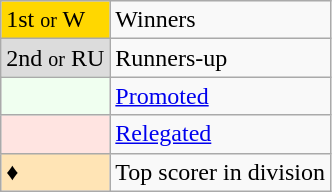<table class="wikitable" "text-align:center">
<tr>
<td bgcolor=gold>1st <small>or</small> W</td>
<td>Winners</td>
</tr>
<tr>
<td bgcolor=#DCDCDC>2nd <small>or</small> RU</td>
<td>Runners-up</td>
</tr>
<tr>
<td bgcolor=#F0FFF0></td>
<td><a href='#'>Promoted</a></td>
</tr>
<tr>
<td bgcolor=#FFE4E1></td>
<td><a href='#'>Relegated</a></td>
</tr>
<tr>
<td bgcolor=#FFE4B5>♦</td>
<td>Top scorer in division</td>
</tr>
</table>
